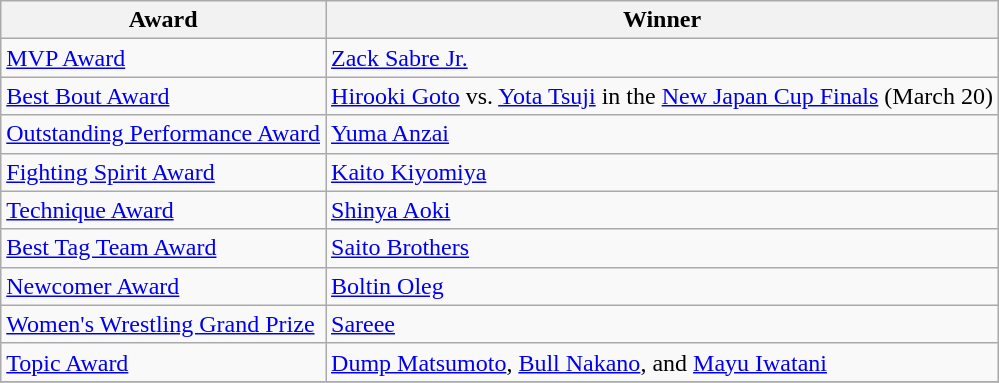<table class="wikitable">
<tr>
<th>Award</th>
<th>Winner</th>
</tr>
<tr>
<td><a href='#'>MVP Award</a></td>
<td><a href='#'>Zack Sabre Jr.</a></td>
</tr>
<tr>
<td><a href='#'>Best Bout Award</a></td>
<td><a href='#'>Hirooki Goto</a> vs. <a href='#'>Yota Tsuji</a> in the <a href='#'>New Japan Cup Finals</a> (March 20)</td>
</tr>
<tr>
<td><a href='#'>Outstanding Performance Award</a></td>
<td><a href='#'>Yuma Anzai</a></td>
</tr>
<tr>
<td><a href='#'>Fighting Spirit Award</a></td>
<td><a href='#'>Kaito Kiyomiya</a></td>
</tr>
<tr>
<td><a href='#'>Technique Award</a></td>
<td><a href='#'>Shinya Aoki</a></td>
</tr>
<tr>
<td><a href='#'>Best Tag Team Award</a></td>
<td><a href='#'>Saito Brothers</a><br></td>
</tr>
<tr>
<td><a href='#'>Newcomer Award</a></td>
<td><a href='#'>Boltin Oleg</a></td>
</tr>
<tr>
<td><a href='#'>Women's Wrestling Grand Prize</a></td>
<td><a href='#'>Sareee</a></td>
</tr>
<tr>
<td><a href='#'>Topic Award</a></td>
<td><a href='#'>Dump Matsumoto</a>, <a href='#'>Bull Nakano</a>, and <a href='#'>Mayu Iwatani</a></td>
</tr>
<tr>
</tr>
</table>
